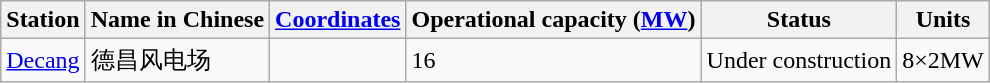<table class="wikitable sortable">
<tr>
<th>Station</th>
<th>Name in Chinese</th>
<th><a href='#'>Coordinates</a></th>
<th>Operational capacity (<a href='#'>MW</a>)</th>
<th>Status</th>
<th>Units</th>
</tr>
<tr>
<td><a href='#'>Decang</a></td>
<td>德昌风电场</td>
<td></td>
<td>16</td>
<td>Under construction</td>
<td>8×2MW</td>
</tr>
</table>
